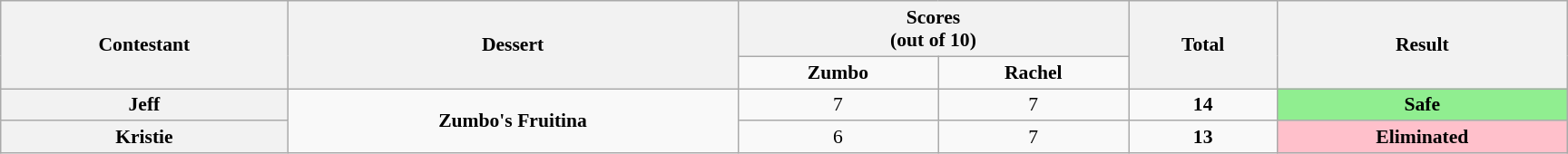<table class="wikitable plainrowheaders" style="text-align:center; font-size:90%; width:80em;">
<tr>
<th rowspan="2">Contestant</th>
<th rowspan="2">Dessert</th>
<th colspan="2">Scores<br>(out of 10)</th>
<th rowspan="2">Total<br></th>
<th rowspan="2">Result</th>
</tr>
<tr>
<td><strong>Zumbo</strong></td>
<td><strong>Rachel</strong></td>
</tr>
<tr>
<th>Jeff</th>
<td rowspan="2"><strong>Zumbo's Fruitina</strong><br></td>
<td>7</td>
<td>7</td>
<td><strong>14</strong></td>
<td style="background:lightgreen;"><strong>Safe</strong></td>
</tr>
<tr>
<th>Kristie</th>
<td>6</td>
<td>7</td>
<td><strong>13</strong></td>
<td style="background:pink;"><strong>Eliminated</strong></td>
</tr>
</table>
